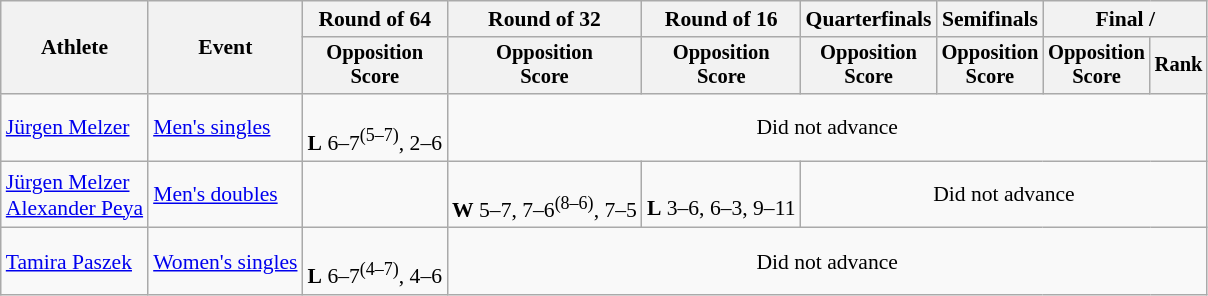<table class=wikitable style="font-size:90%">
<tr>
<th rowspan="2">Athlete</th>
<th rowspan="2">Event</th>
<th>Round of 64</th>
<th>Round of 32</th>
<th>Round of 16</th>
<th>Quarterfinals</th>
<th>Semifinals</th>
<th colspan=2>Final / </th>
</tr>
<tr style="font-size:95%">
<th>Opposition<br>Score</th>
<th>Opposition<br>Score</th>
<th>Opposition<br>Score</th>
<th>Opposition<br>Score</th>
<th>Opposition<br>Score</th>
<th>Opposition<br>Score</th>
<th>Rank</th>
</tr>
<tr align=center>
<td align=left><a href='#'>Jürgen Melzer</a></td>
<td align=left><a href='#'>Men's singles</a></td>
<td><br><strong>L</strong> 6–7<sup>(5–7)</sup>, 2–6</td>
<td colspan=6>Did not advance</td>
</tr>
<tr align=center>
<td align=left><a href='#'>Jürgen Melzer</a><br><a href='#'>Alexander Peya</a></td>
<td align=left><a href='#'>Men's doubles</a></td>
<td></td>
<td><br><strong>W</strong> 5–7, 7–6<sup>(8–6)</sup>, 7–5</td>
<td><br><strong>L</strong> 3–6, 6–3, 9–11</td>
<td colspan=4>Did not advance</td>
</tr>
<tr align=center>
<td align=left><a href='#'>Tamira Paszek</a></td>
<td align=left><a href='#'>Women's singles</a></td>
<td><br><strong>L</strong> 6–7<sup>(4–7)</sup>, 4–6</td>
<td colspan=6>Did not advance</td>
</tr>
</table>
